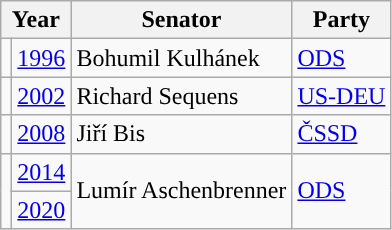<table class="wikitable">
<tr>
<th colspan="2">Year</th>
<th>Senator</th>
<th>Party</th>
</tr>
<tr>
<td style="background-color:"></td>
<td><a href='#'>1996</a></td>
<td>Bohumil Kulhánek</td>
<td><a href='#'>ODS</a></td>
</tr>
<tr>
<td style="background-color:"></td>
<td><a href='#'>2002</a></td>
<td>Richard Sequens</td>
<td><a href='#'>US-DEU</a></td>
</tr>
<tr>
<td style="background-color:"></td>
<td><a href='#'>2008</a></td>
<td>Jiří Bis</td>
<td><a href='#'>ČSSD</a></td>
</tr>
<tr>
<td rowspan="2" style="background-color:"></td>
<td><a href='#'>2014</a></td>
<td rowspan="2">Lumír Aschenbrenner</td>
<td rowspan="2"><a href='#'>ODS</a></td>
</tr>
<tr>
<td><a href='#'>2020</a></td>
</tr>
</table>
